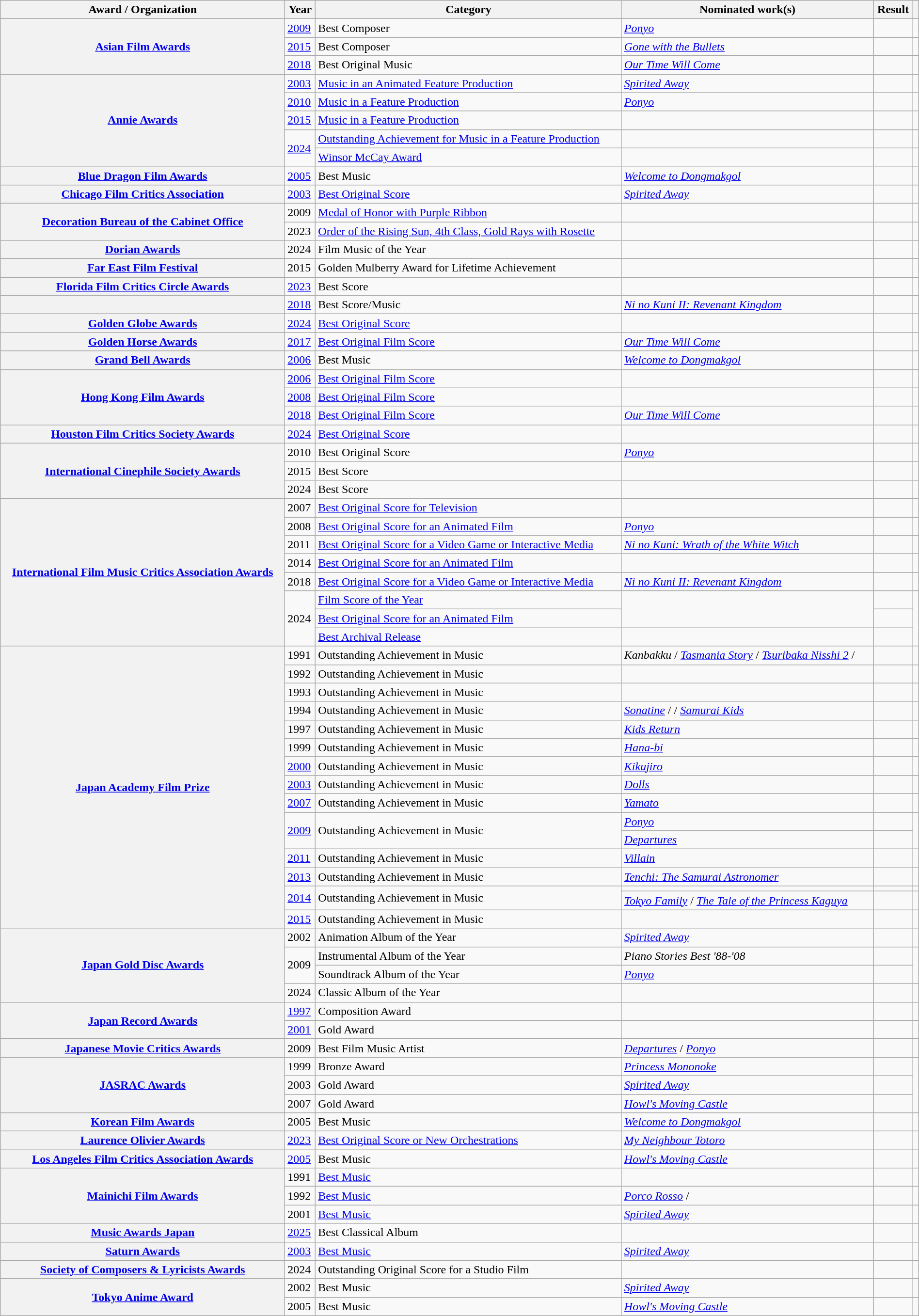<table class="wikitable sortable plainrowheaders" style="text-align: left; width: 100%;">
<tr>
<th scope="col">Award / Organization</th>
<th scope="col">Year</th>
<th scope="col">Category</th>
<th scope="col">Nominated work(s)</th>
<th scope="col">Result</th>
<th scope="col" class="unsortable"></th>
</tr>
<tr>
<th scope="rowgroup" rowspan="3"><a href='#'>Asian Film Awards</a></th>
<td><a href='#'>2009</a></td>
<td>Best Composer</td>
<td><em><a href='#'>Ponyo</a></em></td>
<td></td>
<td style="text-align:center;"></td>
</tr>
<tr>
<td><a href='#'>2015</a></td>
<td>Best Composer</td>
<td><em><a href='#'>Gone with the Bullets</a></em></td>
<td></td>
<td style="text-align:center;"></td>
</tr>
<tr>
<td><a href='#'>2018</a></td>
<td>Best Original Music</td>
<td><em><a href='#'>Our Time Will Come</a></em></td>
<td></td>
<td style="text-align:center;"></td>
</tr>
<tr>
<th scope="rowgroup" rowspan="5"><a href='#'>Annie Awards</a></th>
<td><a href='#'>2003</a></td>
<td><a href='#'>Music in an Animated Feature Production</a></td>
<td><em><a href='#'>Spirited Away</a></em></td>
<td></td>
<td style="text-align:center;"><br></td>
</tr>
<tr>
<td><a href='#'>2010</a></td>
<td><a href='#'>Music in a Feature Production</a></td>
<td><em><a href='#'>Ponyo</a></em></td>
<td></td>
<td style="text-align:center;"></td>
</tr>
<tr>
<td><a href='#'>2015</a></td>
<td><a href='#'>Music in a Feature Production</a></td>
<td></td>
<td></td>
<td style="text-align:center;"></td>
</tr>
<tr>
<td rowspan="2"><a href='#'>2024</a></td>
<td><a href='#'>Outstanding Achievement for Music in a Feature Production</a></td>
<td></td>
<td></td>
<td style="text-align:center;"></td>
</tr>
<tr>
<td><a href='#'>Winsor McCay Award</a></td>
<td></td>
<td></td>
<td style="text-align:center;"></td>
</tr>
<tr>
<th scope="row"><a href='#'>Blue Dragon Film Awards</a></th>
<td><a href='#'>2005</a></td>
<td>Best Music</td>
<td><em><a href='#'>Welcome to Dongmakgol</a></em></td>
<td></td>
<td style="text-align:center;"></td>
</tr>
<tr>
<th scope="row"><a href='#'>Chicago Film Critics Association</a></th>
<td><a href='#'>2003</a></td>
<td><a href='#'>Best Original Score</a></td>
<td><em><a href='#'>Spirited Away</a></em></td>
<td></td>
<td style="text-align:center;"><br></td>
</tr>
<tr>
<th scope="rowgroup" rowspan="2"><a href='#'>Decoration Bureau of the Cabinet Office</a></th>
<td>2009</td>
<td><a href='#'>Medal of Honor with Purple Ribbon</a></td>
<td></td>
<td></td>
<td style="text-align:center;"><br></td>
</tr>
<tr>
<td>2023</td>
<td><a href='#'>Order of the Rising Sun, 4th Class, Gold Rays with Rosette</a></td>
<td></td>
<td></td>
<td style="text-align:center;"></td>
</tr>
<tr>
<th scope="row"><a href='#'>Dorian Awards</a></th>
<td>2024</td>
<td>Film Music of the Year</td>
<td></td>
<td></td>
<td style="text-align:center;"></td>
</tr>
<tr>
<th scope="row"><a href='#'>Far East Film Festival</a></th>
<td>2015</td>
<td>Golden Mulberry Award for Lifetime Achievement</td>
<td></td>
<td></td>
<td style="text-align:center;"></td>
</tr>
<tr>
<th scope="row"><a href='#'>Florida Film Critics Circle Awards</a></th>
<td><a href='#'>2023</a></td>
<td>Best Score</td>
<td></td>
<td></td>
<td style="text-align:center;"><br></td>
</tr>
<tr>
<th scope="row"></th>
<td><a href='#'>2018</a></td>
<td>Best Score/Music</td>
<td><em><a href='#'>Ni no Kuni II: Revenant Kingdom</a></em></td>
<td></td>
<td style="text-align:center;"></td>
</tr>
<tr>
<th scope="row"><a href='#'>Golden Globe Awards</a></th>
<td><a href='#'>2024</a></td>
<td><a href='#'>Best Original Score</a></td>
<td></td>
<td></td>
<td style="text-align:center;"></td>
</tr>
<tr>
<th scope="row"><a href='#'>Golden Horse Awards</a></th>
<td><a href='#'>2017</a></td>
<td><a href='#'>Best Original Film Score</a></td>
<td><em><a href='#'>Our Time Will Come</a></em></td>
<td></td>
<td style="text-align:center;"></td>
</tr>
<tr>
<th scope="row"><a href='#'>Grand Bell Awards</a></th>
<td><a href='#'>2006</a></td>
<td>Best Music</td>
<td><em><a href='#'>Welcome to Dongmakgol</a></em></td>
<td></td>
<td style="text-align:center;"></td>
</tr>
<tr>
<th scope="rowgroup" rowspan="3"><a href='#'>Hong Kong Film Awards</a></th>
<td><a href='#'>2006</a></td>
<td><a href='#'>Best Original Film Score</a></td>
<td></td>
<td></td>
<td style="text-align:center;"></td>
</tr>
<tr>
<td><a href='#'>2008</a></td>
<td><a href='#'>Best Original Film Score</a></td>
<td></td>
<td></td>
<td style="text-align:center;"></td>
</tr>
<tr>
<td><a href='#'>2018</a></td>
<td><a href='#'>Best Original Film Score</a></td>
<td><em><a href='#'>Our Time Will Come</a></em></td>
<td></td>
<td style="text-align:center;"></td>
</tr>
<tr>
<th scope="row"><a href='#'>Houston Film Critics Society Awards</a></th>
<td><a href='#'>2024</a></td>
<td><a href='#'>Best Original Score</a></td>
<td></td>
<td></td>
<td style="text-align:center;"></td>
</tr>
<tr>
<th scope="rowgroup" rowspan="3"><a href='#'>International Cinephile Society Awards</a></th>
<td>2010</td>
<td>Best Original Score</td>
<td><em><a href='#'>Ponyo</a></em></td>
<td></td>
<td style="text-align:center;"></td>
</tr>
<tr>
<td>2015</td>
<td>Best Score</td>
<td></td>
<td></td>
<td style="text-align:center;"></td>
</tr>
<tr>
<td>2024</td>
<td>Best Score</td>
<td></td>
<td></td>
<td style="text-align:center;"><br></td>
</tr>
<tr>
<th scope="rowgroup" rowspan="8"><a href='#'>International Film Music Critics Association Awards</a></th>
<td>2007</td>
<td><a href='#'>Best Original Score for Television</a></td>
<td></td>
<td></td>
<td style="text-align:center;"></td>
</tr>
<tr>
<td>2008</td>
<td><a href='#'>Best Original Score for an Animated Film</a></td>
<td><em><a href='#'>Ponyo</a></em></td>
<td></td>
<td style="text-align:center;"></td>
</tr>
<tr>
<td>2011</td>
<td><a href='#'>Best Original Score for a Video Game or Interactive Media</a></td>
<td><em><a href='#'>Ni no Kuni: Wrath of the White Witch</a></em></td>
<td></td>
<td style="text-align:center;"></td>
</tr>
<tr>
<td>2014</td>
<td><a href='#'>Best Original Score for an Animated Film</a></td>
<td></td>
<td></td>
<td style="text-align:center;"></td>
</tr>
<tr>
<td>2018</td>
<td><a href='#'>Best Original Score for a Video Game or Interactive Media</a></td>
<td><em><a href='#'>Ni no Kuni II: Revenant Kingdom</a></em></td>
<td></td>
<td style="text-align:center;"></td>
</tr>
<tr>
<td rowspan="3">2024</td>
<td><a href='#'>Film Score of the Year</a></td>
<td rowspan="2"></td>
<td></td>
<td style="text-align:center" rowspan="3"><br></td>
</tr>
<tr>
<td><a href='#'>Best Original Score for an Animated Film</a></td>
<td></td>
</tr>
<tr>
<td><a href='#'>Best Archival Release</a></td>
<td></td>
<td></td>
</tr>
<tr>
<th scope="rowgroup" rowspan="16"><a href='#'>Japan Academy Film Prize</a></th>
<td>1991</td>
<td>Outstanding Achievement in Music</td>
<td><em>Kanbakku</em> / <em><a href='#'>Tasmania Story</a></em> / <em><a href='#'>Tsuribaka Nisshi 2</a></em> / <em></em></td>
<td></td>
<td style="text-align:center;"></td>
</tr>
<tr>
<td>1992</td>
<td>Outstanding Achievement in Music</td>
<td></td>
<td></td>
<td style="text-align:center;"></td>
</tr>
<tr>
<td>1993</td>
<td>Outstanding Achievement in Music</td>
<td><em></em></td>
<td></td>
<td style="text-align:center;"></td>
</tr>
<tr>
<td>1994</td>
<td>Outstanding Achievement in Music</td>
<td><em><a href='#'>Sonatine</a></em> / <em></em> / <em><a href='#'>Samurai Kids</a></em></td>
<td></td>
<td style="text-align:center;"></td>
</tr>
<tr>
<td>1997</td>
<td>Outstanding Achievement in Music</td>
<td><em><a href='#'>Kids Return</a></em></td>
<td></td>
<td style="text-align:center;"></td>
</tr>
<tr>
<td>1999</td>
<td>Outstanding Achievement in Music</td>
<td><em><a href='#'>Hana-bi</a></em></td>
<td></td>
<td style="text-align:center;"></td>
</tr>
<tr>
<td><a href='#'>2000</a></td>
<td>Outstanding Achievement in Music</td>
<td><em><a href='#'>Kikujiro</a></em></td>
<td></td>
<td style="text-align:center;"></td>
</tr>
<tr>
<td><a href='#'>2003</a></td>
<td>Outstanding Achievement in Music</td>
<td><em><a href='#'>Dolls</a></em></td>
<td></td>
<td style="text-align:center;"></td>
</tr>
<tr>
<td><a href='#'>2007</a></td>
<td>Outstanding Achievement in Music</td>
<td><em><a href='#'>Yamato</a></em></td>
<td></td>
<td style="text-align:center;"></td>
</tr>
<tr>
<td rowspan="2"><a href='#'>2009</a></td>
<td rowspan="2">Outstanding Achievement in Music</td>
<td><em><a href='#'>Ponyo</a></em></td>
<td></td>
<td style="text-align:center;" rowspan="2"></td>
</tr>
<tr>
<td><em><a href='#'>Departures</a></em></td>
<td></td>
</tr>
<tr>
<td><a href='#'>2011</a></td>
<td>Outstanding Achievement in Music</td>
<td><em><a href='#'>Villain</a></em></td>
<td></td>
<td style="text-align:center;"></td>
</tr>
<tr>
<td><a href='#'>2013</a></td>
<td>Outstanding Achievement in Music</td>
<td><em><a href='#'>Tenchi: The Samurai Astronomer</a></em></td>
<td></td>
<td style="text-align:center;"></td>
</tr>
<tr>
<td rowspan="2"><a href='#'>2014</a></td>
<td rowspan="2">Outstanding Achievement in Music</td>
<td></td>
<td></td>
<td style="text-align:center;"></td>
</tr>
<tr>
<td><em><a href='#'>Tokyo Family</a></em> / <em><a href='#'>The Tale of the Princess Kaguya</a></em></td>
<td></td>
<td style="text-align:center;"></td>
</tr>
<tr>
<td><a href='#'>2015</a></td>
<td>Outstanding Achievement in Music</td>
<td></td>
<td></td>
<td style="text-align:center;"></td>
</tr>
<tr>
<th scope="rowgroup" rowspan="4"><a href='#'>Japan Gold Disc Awards</a></th>
<td>2002</td>
<td>Animation Album of the Year</td>
<td><em><a href='#'>Spirited Away</a></em></td>
<td></td>
<td style="text-align:center"></td>
</tr>
<tr>
<td rowspan="2">2009</td>
<td>Instrumental Album of the Year</td>
<td><em>Piano Stories Best '88-'08</em></td>
<td></td>
<td style="text-align:center" rowspan="2"></td>
</tr>
<tr>
<td>Soundtrack Album of the Year</td>
<td><em><a href='#'>Ponyo</a></em></td>
<td></td>
</tr>
<tr>
<td>2024</td>
<td>Classic Album of the Year</td>
<td></td>
<td></td>
<td style="text-align:center"></td>
</tr>
<tr>
<th scope="rowgroup" rowspan="2"><a href='#'>Japan Record Awards</a></th>
<td><a href='#'>1997</a></td>
<td>Composition Award</td>
<td></td>
<td></td>
<td style="text-align:center;"></td>
</tr>
<tr>
<td><a href='#'>2001</a></td>
<td>Gold Award</td>
<td></td>
<td></td>
<td style="text-align:center;"></td>
</tr>
<tr>
<th scope="row"><a href='#'>Japanese Movie Critics Awards</a></th>
<td>2009</td>
<td>Best Film Music Artist</td>
<td><em><a href='#'>Departures</a></em> / <em><a href='#'>Ponyo</a></em></td>
<td></td>
<td style="text-align:center;"></td>
</tr>
<tr>
<th scope="rowgroup" rowspan="3"><a href='#'>JASRAC Awards</a></th>
<td>1999</td>
<td>Bronze Award</td>
<td><em><a href='#'>Princess Mononoke</a></em></td>
<td></td>
<td style="text-align:center;" rowspan="3"></td>
</tr>
<tr>
<td>2003</td>
<td>Gold Award</td>
<td><em><a href='#'>Spirited Away</a></em></td>
<td></td>
</tr>
<tr>
<td>2007</td>
<td>Gold Award</td>
<td><em><a href='#'>Howl's Moving Castle</a></em></td>
<td></td>
</tr>
<tr>
<th scope="row"><a href='#'>Korean Film Awards</a></th>
<td>2005</td>
<td>Best Music</td>
<td><em><a href='#'>Welcome to Dongmakgol</a></em></td>
<td></td>
<td style="text-align:center;"></td>
</tr>
<tr>
<th scope="row"><a href='#'>Laurence Olivier Awards</a></th>
<td><a href='#'>2023</a></td>
<td><a href='#'>Best Original Score or New Orchestrations</a></td>
<td><em><a href='#'>My Neighbour Totoro</a></em></td>
<td></td>
<td style="text-align:center;"></td>
</tr>
<tr>
<th scope="row"><a href='#'>Los Angeles Film Critics Association Awards</a></th>
<td><a href='#'>2005</a></td>
<td>Best Music</td>
<td><em><a href='#'>Howl's Moving Castle</a></em></td>
<td></td>
<td style="text-align:center;"><br></td>
</tr>
<tr>
<th scope="rowgroup" rowspan="3"><a href='#'>Mainichi Film Awards</a></th>
<td>1991</td>
<td><a href='#'>Best Music</a></td>
<td></td>
<td></td>
<td style="text-align:center;"></td>
</tr>
<tr>
<td>1992</td>
<td><a href='#'>Best Music</a></td>
<td><em><a href='#'>Porco Rosso</a></em> / <em></em></td>
<td></td>
<td style="text-align:center;"></td>
</tr>
<tr>
<td>2001</td>
<td><a href='#'>Best Music</a></td>
<td><em><a href='#'>Spirited Away</a></em></td>
<td></td>
<td style="text-align:center;"></td>
</tr>
<tr>
<th scope="row"><a href='#'>Music Awards Japan</a></th>
<td><a href='#'>2025</a></td>
<td>Best Classical Album</td>
<td></td>
<td></td>
<td style="text-align:center;"></td>
</tr>
<tr>
<th scope="row"><a href='#'>Saturn Awards</a></th>
<td><a href='#'>2003</a></td>
<td><a href='#'>Best Music</a></td>
<td><em><a href='#'>Spirited Away</a></em></td>
<td></td>
<td style="text-align:center"></td>
</tr>
<tr>
<th scope="row"><a href='#'>Society of Composers & Lyricists Awards</a></th>
<td>2024</td>
<td>Outstanding Original Score for a Studio Film</td>
<td></td>
<td></td>
<td style="text-align:center"></td>
</tr>
<tr>
<th scope="rowgroup" rowspan="2"><a href='#'>Tokyo Anime Award</a></th>
<td>2002</td>
<td>Best Music</td>
<td><em><a href='#'>Spirited Away</a></em></td>
<td></td>
<td style="text-align:center;"></td>
</tr>
<tr>
<td>2005</td>
<td>Best Music</td>
<td><em><a href='#'>Howl's Moving Castle</a></em></td>
<td></td>
<td style="text-align:center;"></td>
</tr>
</table>
